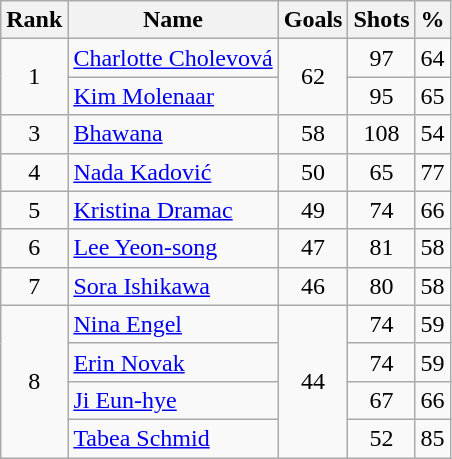<table class="wikitable" style="text-align: center;">
<tr>
<th>Rank</th>
<th>Name</th>
<th>Goals</th>
<th>Shots</th>
<th>%</th>
</tr>
<tr>
<td rowspan=2>1</td>
<td align="left"> <a href='#'>Charlotte Cholevová</a></td>
<td rowspan=2>62</td>
<td>97</td>
<td>64</td>
</tr>
<tr>
<td align="left"> <a href='#'>Kim Molenaar</a></td>
<td>95</td>
<td>65</td>
</tr>
<tr>
<td>3</td>
<td align="left"> <a href='#'>Bhawana</a></td>
<td>58</td>
<td>108</td>
<td>54</td>
</tr>
<tr>
<td>4</td>
<td align="left"> <a href='#'>Nada Kadović</a></td>
<td>50</td>
<td>65</td>
<td>77</td>
</tr>
<tr>
<td>5</td>
<td align="left"> <a href='#'>Kristina Dramac</a></td>
<td>49</td>
<td>74</td>
<td>66</td>
</tr>
<tr>
<td>6</td>
<td align="left"> <a href='#'>Lee Yeon-song</a></td>
<td>47</td>
<td>81</td>
<td>58</td>
</tr>
<tr>
<td>7</td>
<td align="left"> <a href='#'>Sora Ishikawa</a></td>
<td>46</td>
<td>80</td>
<td>58</td>
</tr>
<tr>
<td rowspan=4>8</td>
<td align="left"> <a href='#'>Nina Engel</a></td>
<td rowspan=4>44</td>
<td>74</td>
<td>59</td>
</tr>
<tr>
<td align="left"> <a href='#'>Erin Novak</a></td>
<td>74</td>
<td>59</td>
</tr>
<tr>
<td align="left"> <a href='#'>Ji Eun-hye</a></td>
<td>67</td>
<td>66</td>
</tr>
<tr>
<td align="left"> <a href='#'>Tabea Schmid</a></td>
<td>52</td>
<td>85</td>
</tr>
</table>
